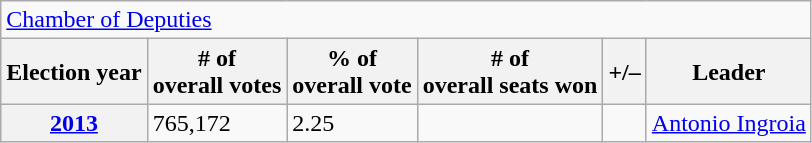<table class=wikitable>
<tr>
<td colspan=6><a href='#'>Chamber of Deputies</a></td>
</tr>
<tr>
<th>Election year</th>
<th># of<br>overall votes</th>
<th>% of<br>overall vote</th>
<th># of<br>overall seats won</th>
<th>+/–</th>
<th>Leader</th>
</tr>
<tr>
<th><a href='#'>2013</a></th>
<td>765,172</td>
<td>2.25</td>
<td></td>
<td></td>
<td><a href='#'>Antonio Ingroia</a></td>
</tr>
</table>
